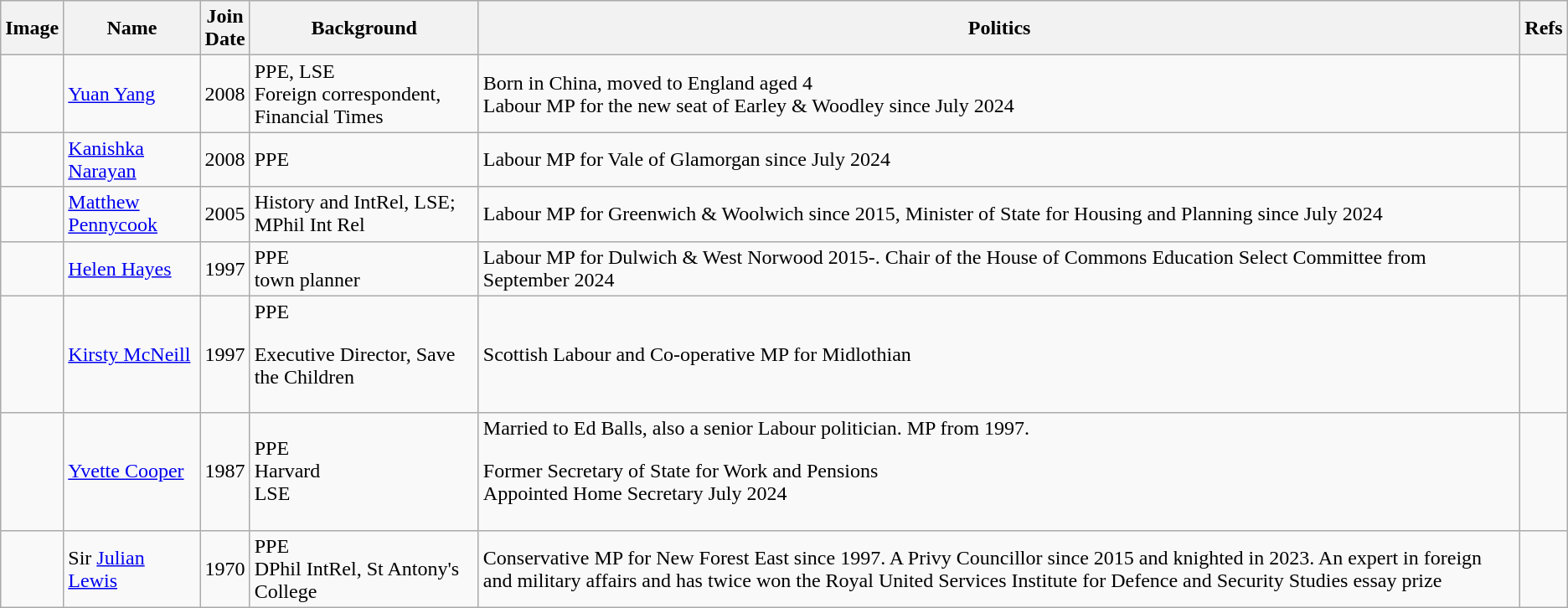<table class="wikitable sortable">
<tr>
<th class="unsortable">Image</th>
<th>Name</th>
<th>Join<br>Date</th>
<th>Background</th>
<th>Politics</th>
<th>Refs</th>
</tr>
<tr>
<td></td>
<td><a href='#'>Yuan Yang</a></td>
<td>2008</td>
<td>PPE, LSE<br>Foreign correspondent, Financial Times</td>
<td>Born in China, moved to England aged 4<br>Labour MP for the new seat of Earley & Woodley since July 2024</td>
<td></td>
</tr>
<tr>
<td></td>
<td><a href='#'>Kanishka Narayan</a></td>
<td>2008</td>
<td>PPE</td>
<td>Labour MP for Vale of Glamorgan since July 2024</td>
<td></td>
</tr>
<tr>
<td></td>
<td><a href='#'>Matthew Pennycook</a></td>
<td>2005</td>
<td>History and IntRel, LSE;<br>MPhil Int Rel</td>
<td>Labour MP for Greenwich & Woolwich since 2015, Minister of State for Housing and Planning since July 2024</td>
<td></td>
</tr>
<tr>
<td></td>
<td><a href='#'>Helen Hayes</a></td>
<td>1997</td>
<td>PPE<br>town planner</td>
<td>Labour MP for Dulwich & West Norwood 2015-. Chair of the House of Commons Education Select Committee from September 2024</td>
<td></td>
</tr>
<tr>
<td></td>
<td><a href='#'>Kirsty McNeill</a></td>
<td>1997</td>
<td>PPE<p>Executive Director, Save the Children</p></td>
<td>Scottish Labour and Co-operative MP for Midlothian</td>
<td></td>
</tr>
<tr>
<td></td>
<td><a href='#'>Yvette Cooper</a></td>
<td>1987</td>
<td>PPE<br>Harvard<br>LSE</td>
<td>Married to Ed Balls, also a senior Labour politician. MP from 1997. <p>Former Secretary of State for Work and Pensions<br>Appointed Home Secretary July 2024</p></td>
<td></td>
</tr>
<tr>
<td></td>
<td>Sir <a href='#'>Julian Lewis</a></td>
<td>1970</td>
<td>PPE<br>DPhil IntRel, St Antony's College</td>
<td>Conservative MP for New Forest East since 1997. A Privy Councillor since 2015 and knighted in 2023. An expert in foreign and military affairs and has twice won the Royal United Services Institute for Defence and Security Studies essay prize</td>
<td></td>
</tr>
</table>
